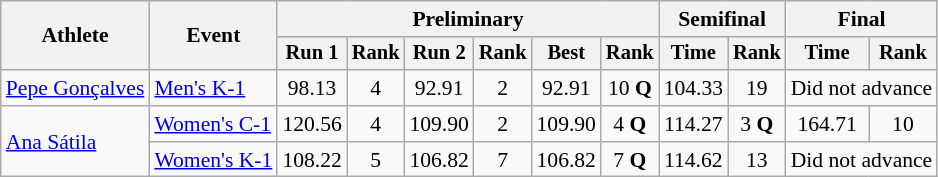<table class="wikitable" style="font-size:90%">
<tr>
<th rowspan=2>Athlete</th>
<th rowspan=2>Event</th>
<th colspan=6>Preliminary</th>
<th colspan=2>Semifinal</th>
<th colspan=2>Final</th>
</tr>
<tr style="font-size:95%">
<th>Run 1</th>
<th>Rank</th>
<th>Run 2</th>
<th>Rank</th>
<th>Best</th>
<th>Rank</th>
<th>Time</th>
<th>Rank</th>
<th>Time</th>
<th>Rank</th>
</tr>
<tr align=center>
<td align=left><a href='#'>Pepe Gonçalves</a></td>
<td align=left><a href='#'>Men's K-1</a></td>
<td>98.13</td>
<td>4</td>
<td>92.91</td>
<td>2</td>
<td>92.91</td>
<td>10 <strong>Q</strong></td>
<td>104.33</td>
<td>19</td>
<td colspan=2>Did not advance</td>
</tr>
<tr align=center>
<td align=left rowspan=2><a href='#'>Ana Sátila</a></td>
<td align=left><a href='#'>Women's C-1</a></td>
<td>120.56</td>
<td>4</td>
<td>109.90</td>
<td>2</td>
<td>109.90</td>
<td>4 <strong>Q</strong></td>
<td>114.27</td>
<td>3 <strong>Q</strong></td>
<td>164.71</td>
<td>10</td>
</tr>
<tr align=center>
<td align=left><a href='#'>Women's K-1</a></td>
<td>108.22</td>
<td>5</td>
<td>106.82</td>
<td>7</td>
<td>106.82</td>
<td>7 <strong>Q</strong></td>
<td>114.62</td>
<td>13</td>
<td colspan=2>Did not advance</td>
</tr>
</table>
